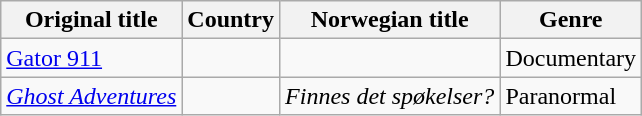<table class="wikitable">
<tr>
<th>Original title</th>
<th>Country</th>
<th>Norwegian title</th>
<th>Genre</th>
</tr>
<tr>
<td><a href='#'>Gator 911</a></td>
<td></td>
<td></td>
<td>Documentary</td>
</tr>
<tr>
<td><em><a href='#'>Ghost Adventures</a></em></td>
<td></td>
<td><em>Finnes det spøkelser?</em></td>
<td>Paranormal</td>
</tr>
</table>
